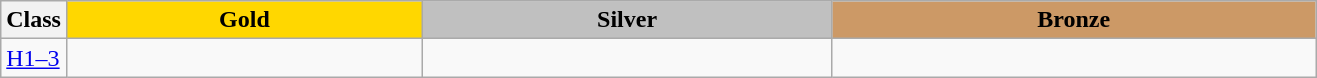<table class=wikitable style="font-size:100%">
<tr>
<th rowspan="1" width="5%">Class</th>
<th rowspan="1" style="background:gold;">Gold</th>
<th colspan="1" style="background:silver;">Silver</th>
<th colspan="1" style="background:#CC9966;">Bronze</th>
</tr>
<tr>
<td><a href='#'>H1–3</a></td>
<td></td>
<td></td>
<td></td>
</tr>
</table>
